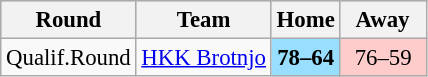<table class="wikitable" style="text-align: left; font-size:95%">
<tr bgcolor="#ccccff">
<th>Round</th>
<th>Team</th>
<th>Home</th>
<th>  Away  </th>
</tr>
<tr>
<td>Qualif.Round</td>
<td> <a href='#'>HKK Brotnjo</a></td>
<td align="center" bgcolor=#97DEFF><strong>78–64</strong></td>
<td align="center" bgcolor=#FFCCCC>76–59</td>
</tr>
</table>
